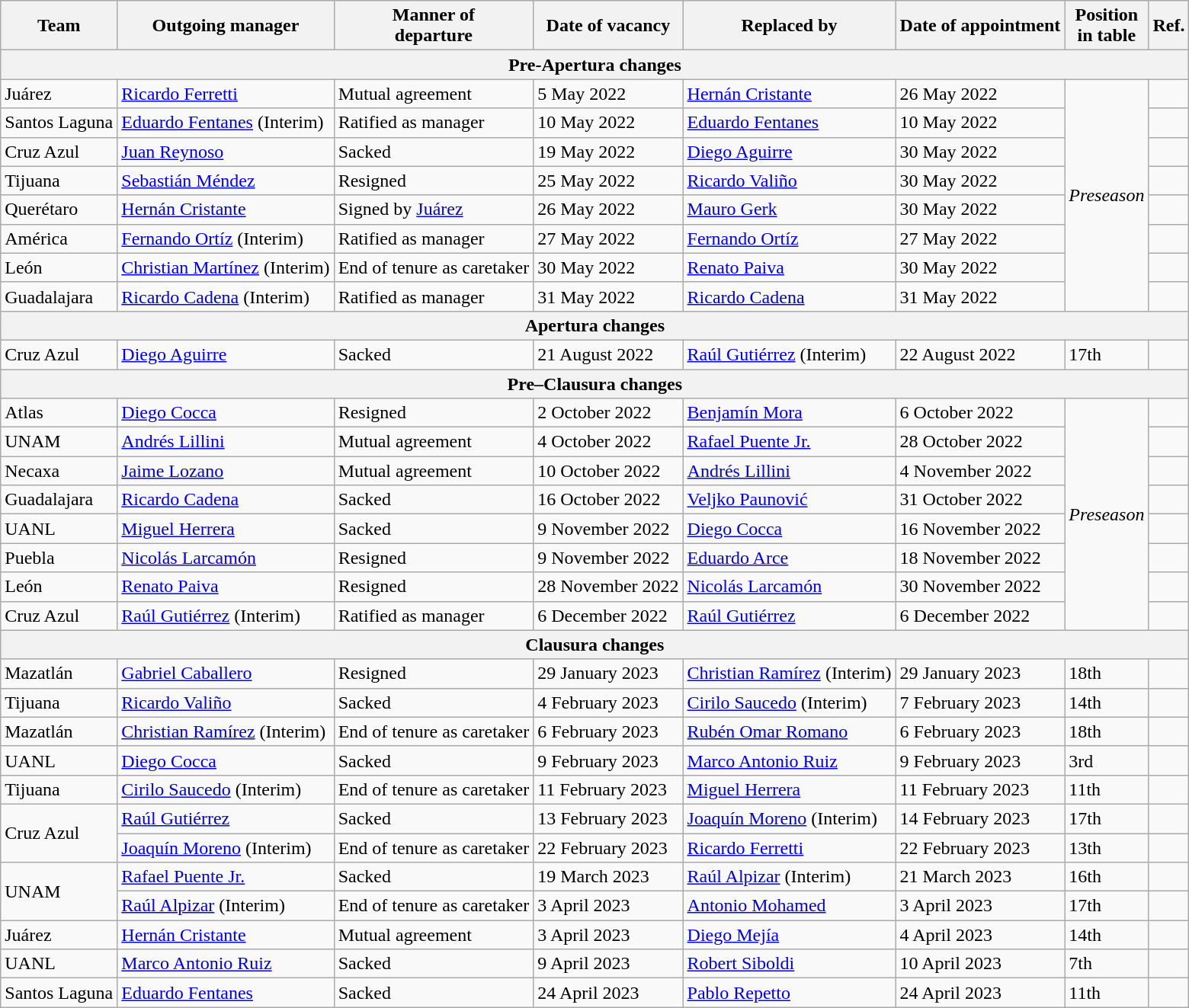<table class="wikitable sortable">
<tr>
<th>Team</th>
<th>Outgoing manager</th>
<th>Manner of <br> departure</th>
<th>Date of vacancy</th>
<th>Replaced by</th>
<th>Date of appointment</th>
<th>Position <br> in table</th>
<th>Ref.</th>
</tr>
<tr>
<th colspan=8>Pre-Apertura changes</th>
</tr>
<tr>
<td>Juárez</td>
<td> <a href='#'>Ricardo Ferretti</a></td>
<td>Mutual agreement</td>
<td>5 May 2022</td>
<td> <a href='#'>Hernán Cristante</a></td>
<td>26 May 2022</td>
<td rowspan=8><em>Preseason</em></td>
<td></td>
</tr>
<tr>
<td>Santos Laguna</td>
<td> <a href='#'>Eduardo Fentanes</a> (Interim)</td>
<td>Ratified as manager</td>
<td>10 May 2022</td>
<td> <a href='#'>Eduardo Fentanes</a></td>
<td>10 May 2022</td>
<td></td>
</tr>
<tr>
<td>Cruz Azul</td>
<td> <a href='#'>Juan Reynoso</a></td>
<td>Sacked</td>
<td>19 May 2022</td>
<td> <a href='#'>Diego Aguirre</a></td>
<td>30 May 2022</td>
<td></td>
</tr>
<tr>
<td>Tijuana</td>
<td> <a href='#'>Sebastián Méndez</a></td>
<td>Resigned</td>
<td>25 May 2022</td>
<td> <a href='#'>Ricardo Valiño</a></td>
<td>30 May 2022</td>
<td></td>
</tr>
<tr>
<td>Querétaro</td>
<td> <a href='#'>Hernán Cristante</a></td>
<td>Signed by <a href='#'>Juárez</a></td>
<td>26 May 2022</td>
<td> <a href='#'>Mauro Gerk</a></td>
<td>30 May 2022</td>
<td></td>
</tr>
<tr>
<td>América</td>
<td> <a href='#'>Fernando Ortíz</a> (Interim)</td>
<td>Ratified as manager</td>
<td>27 May 2022</td>
<td> <a href='#'>Fernando Ortíz</a></td>
<td>27 May 2022</td>
<td></td>
</tr>
<tr>
<td>León</td>
<td> <a href='#'>Christian Martínez</a> (Interim)</td>
<td>End of tenure as caretaker</td>
<td>30 May 2022</td>
<td> <a href='#'>Renato Paiva</a></td>
<td>30 May 2022</td>
<td></td>
</tr>
<tr>
<td>Guadalajara</td>
<td> <a href='#'>Ricardo Cadena</a> (Interim)</td>
<td>Ratified as manager</td>
<td>31 May 2022</td>
<td> <a href='#'>Ricardo Cadena</a></td>
<td>31 May 2022</td>
<td></td>
</tr>
<tr>
<th colspan=8>Apertura changes</th>
</tr>
<tr>
<td>Cruz Azul</td>
<td> <a href='#'>Diego Aguirre</a></td>
<td>Sacked</td>
<td>21 August 2022</td>
<td> <a href='#'>Raúl Gutiérrez</a> (Interim)</td>
<td>22 August 2022</td>
<td>17th</td>
<td></td>
</tr>
<tr>
<th colspan=8>Pre–Clausura changes</th>
</tr>
<tr>
<td>Atlas</td>
<td> <a href='#'>Diego Cocca</a></td>
<td>Resigned</td>
<td>2 October 2022</td>
<td> <a href='#'>Benjamín Mora</a></td>
<td>6 October 2022</td>
<td rowspan=8><em>Preseason</em></td>
<td></td>
</tr>
<tr>
<td>UNAM</td>
<td> <a href='#'>Andrés Lillini</a></td>
<td>Mutual agreement</td>
<td>4 October 2022</td>
<td> <a href='#'>Rafael Puente Jr.</a></td>
<td>28 October 2022</td>
<td></td>
</tr>
<tr>
<td>Necaxa</td>
<td> <a href='#'>Jaime Lozano</a></td>
<td>Mutual agreement</td>
<td>10 October 2022</td>
<td> <a href='#'>Andrés Lillini</a></td>
<td>4 November 2022</td>
<td></td>
</tr>
<tr>
<td>Guadalajara</td>
<td> <a href='#'>Ricardo Cadena</a></td>
<td>Sacked</td>
<td>16 October 2022</td>
<td> <a href='#'>Veljko Paunović</a></td>
<td>31 October 2022</td>
<td></td>
</tr>
<tr>
<td>UANL</td>
<td> <a href='#'>Miguel Herrera</a></td>
<td>Sacked</td>
<td>9 November 2022</td>
<td> <a href='#'>Diego Cocca</a></td>
<td>16 November 2022</td>
<td></td>
</tr>
<tr>
<td>Puebla</td>
<td> <a href='#'>Nicolás Larcamón</a></td>
<td>Resigned</td>
<td>9 November 2022</td>
<td> <a href='#'>Eduardo Arce</a></td>
<td>18 November 2022</td>
<td></td>
</tr>
<tr>
<td>León</td>
<td> <a href='#'>Renato Paiva</a></td>
<td>Resigned</td>
<td>28 November 2022</td>
<td> <a href='#'>Nicolás Larcamón</a></td>
<td>30 November 2022</td>
<td></td>
</tr>
<tr>
<td>Cruz Azul</td>
<td> <a href='#'>Raúl Gutiérrez</a> (Interim)</td>
<td>Ratified as manager</td>
<td>6 December 2022</td>
<td> <a href='#'>Raúl Gutiérrez</a></td>
<td>6 December 2022</td>
<td></td>
</tr>
<tr>
<th colspan=8>Clausura changes</th>
</tr>
<tr>
<td>Mazatlán</td>
<td> <a href='#'>Gabriel Caballero</a></td>
<td>Resigned</td>
<td>29 January 2023</td>
<td> <a href='#'>Christian Ramírez</a> (Interim)</td>
<td>29 January 2023</td>
<td>18th</td>
<td></td>
</tr>
<tr>
<td>Tijuana</td>
<td> <a href='#'>Ricardo Valiño</a></td>
<td>Sacked</td>
<td>4 February 2023</td>
<td> <a href='#'>Cirilo Saucedo</a> (Interim)</td>
<td>7 February 2023</td>
<td>14th</td>
<td></td>
</tr>
<tr>
<td>Mazatlán</td>
<td> <a href='#'>Christian Ramírez</a> (Interim)</td>
<td>End of tenure as caretaker</td>
<td>6 February 2023</td>
<td> <a href='#'>Rubén Omar Romano</a></td>
<td>6 February 2023</td>
<td>18th</td>
<td></td>
</tr>
<tr>
<td>UANL</td>
<td> <a href='#'>Diego Cocca</a></td>
<td>Sacked</td>
<td>9 February 2023</td>
<td> <a href='#'>Marco Antonio Ruiz</a></td>
<td>9 February 2023</td>
<td>3rd</td>
<td></td>
</tr>
<tr>
<td>Tijuana</td>
<td> <a href='#'>Cirilo Saucedo</a> (Interim)</td>
<td>End of tenure as caretaker</td>
<td>11 February 2023</td>
<td> <a href='#'>Miguel Herrera</a></td>
<td>11 February 2023</td>
<td>11th</td>
<td></td>
</tr>
<tr>
<td rowspan=2>Cruz Azul</td>
<td> <a href='#'>Raúl Gutiérrez</a></td>
<td>Sacked</td>
<td>13 February 2023</td>
<td> <a href='#'>Joaquín Moreno</a> (Interim)</td>
<td>14 February 2023</td>
<td>17th</td>
<td></td>
</tr>
<tr>
<td> <a href='#'>Joaquín Moreno</a> (Interim)</td>
<td>End of tenure as caretaker</td>
<td>22 February 2023</td>
<td> <a href='#'>Ricardo Ferretti</a></td>
<td>22 February 2023</td>
<td>13th</td>
<td></td>
</tr>
<tr>
<td rowspan=2>UNAM</td>
<td> <a href='#'>Rafael Puente Jr.</a></td>
<td>Sacked</td>
<td>19 March 2023</td>
<td> <a href='#'>Raúl Alpizar</a> (Interim)</td>
<td>21 March 2023</td>
<td>16th</td>
<td></td>
</tr>
<tr>
<td> <a href='#'>Raúl Alpizar</a> (Interim)</td>
<td>End of tenure as caretaker</td>
<td>3 April 2023</td>
<td> <a href='#'>Antonio Mohamed</a></td>
<td>3 April 2023</td>
<td>17th</td>
<td></td>
</tr>
<tr>
<td>Juárez</td>
<td> <a href='#'>Hernán Cristante</a></td>
<td>Mutual agreement</td>
<td>3 April 2023</td>
<td> <a href='#'>Diego Mejía</a></td>
<td>4 April 2023</td>
<td>14th</td>
<td></td>
</tr>
<tr>
<td>UANL</td>
<td> <a href='#'>Marco Antonio Ruiz</a></td>
<td>Sacked</td>
<td>9 April 2023</td>
<td> <a href='#'>Robert Siboldi</a></td>
<td>10 April 2023</td>
<td>7th</td>
<td></td>
</tr>
<tr>
<td>Santos Laguna</td>
<td> <a href='#'>Eduardo Fentanes</a></td>
<td>Sacked</td>
<td>24 April 2023</td>
<td> <a href='#'>Pablo Repetto</a></td>
<td>24 April 2023</td>
<td>11th</td>
<td></td>
</tr>
</table>
